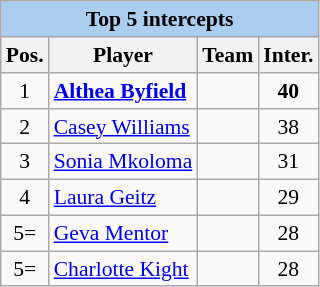<table class="wikitable"  style="float:left; font-size:90%;">
<tr>
<th colspan=4 style=background:#ABCDEF>Top 5 intercepts</th>
</tr>
<tr>
<th>Pos.</th>
<th>Player</th>
<th>Team</th>
<th>Inter.</th>
</tr>
<tr>
<td align=center>1</td>
<td><strong><a href='#'>Althea Byfield</a></strong></td>
<td></td>
<td align=center><strong>40</strong></td>
</tr>
<tr>
<td align=center>2</td>
<td><a href='#'>Casey Williams</a></td>
<td></td>
<td align=center>38</td>
</tr>
<tr>
<td align=center>3</td>
<td><a href='#'>Sonia Mkoloma</a></td>
<td></td>
<td align=center>31</td>
</tr>
<tr>
<td align=center>4</td>
<td><a href='#'>Laura Geitz</a></td>
<td></td>
<td align=center>29</td>
</tr>
<tr>
<td align=center>5=</td>
<td><a href='#'>Geva Mentor</a></td>
<td></td>
<td align=center>28</td>
</tr>
<tr>
<td align=center>5=</td>
<td><a href='#'>Charlotte Kight</a></td>
<td></td>
<td align=center>28</td>
</tr>
</table>
